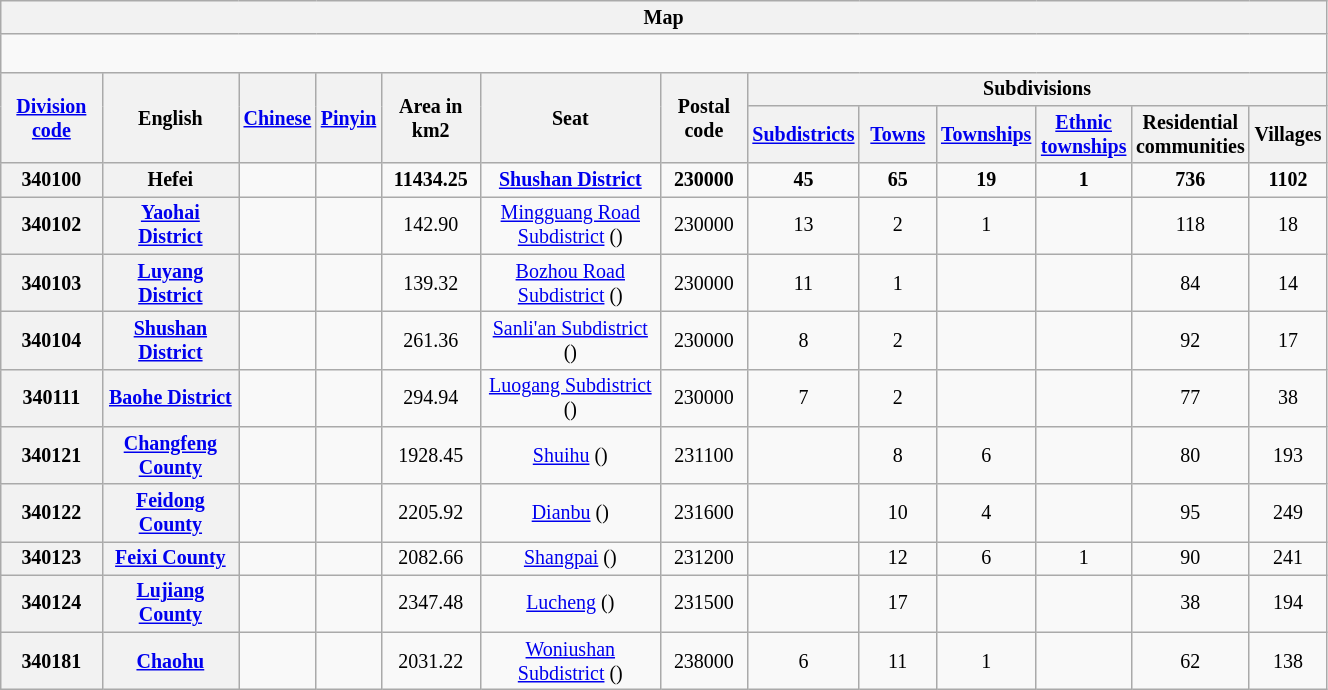<table class="wikitable" align="center" style="width:70%; font-size:smaller" border="1">
<tr>
<th colspan="13">Map</th>
</tr>
<tr>
<td colspan=13 align="center" style="font-size:larger"><br><div>
 











</div></td>
</tr>
<tr>
<th ! scope="col" rowspan=2><a href='#'>Division code</a></th>
<th ! scope="col" rowspan=2>English</th>
<th ! scope="col" rowspan=2><a href='#'>Chinese</a></th>
<th ! scope="col" rowspan=2><a href='#'>Pinyin</a></th>
<th ! scope="col" rowspan=2>Area in km2</th>
<th ! scope="col" rowspan=2>Seat</th>
<th ! scope="col" rowspan=2>Postal code</th>
<th ! scope="col" colspan=6>Subdivisions</th>
</tr>
<tr>
<th ! scope="col" width="45"><a href='#'>Subdistricts</a></th>
<th ! scope="col" width="45"><a href='#'>Towns</a></th>
<th ! scope="col" width="45"><a href='#'>Townships</a></th>
<th ! scope="col" width="45"><a href='#'>Ethnic townships</a></th>
<th ! scope="col" width="45">Residential communities</th>
<th ! scope="col" width="45">Villages</th>
</tr>
<tr align="center" style="font-weight:bold">
<th>340100</th>
<th>Hefei</th>
<td></td>
<td></td>
<td>11434.25</td>
<td><a href='#'>Shushan District</a></td>
<td>230000</td>
<td>45</td>
<td>65</td>
<td>19</td>
<td>1</td>
<td>736</td>
<td>1102</td>
</tr>
<tr align="center">
<th>340102</th>
<th><a href='#'>Yaohai District</a></th>
<td></td>
<td></td>
<td>142.90</td>
<td><a href='#'>Mingguang Road Subdistrict</a> ()</td>
<td>230000</td>
<td>13</td>
<td>2</td>
<td>1</td>
<td></td>
<td>118</td>
<td>18</td>
</tr>
<tr align="center">
<th>340103</th>
<th><a href='#'>Luyang District</a></th>
<td></td>
<td></td>
<td>139.32</td>
<td><a href='#'>Bozhou Road Subdistrict</a> ()</td>
<td>230000</td>
<td>11</td>
<td>1</td>
<td></td>
<td></td>
<td>84</td>
<td>14</td>
</tr>
<tr align="center">
<th>340104</th>
<th><a href='#'>Shushan District</a></th>
<td></td>
<td></td>
<td>261.36</td>
<td><a href='#'>Sanli'an Subdistrict</a> ()</td>
<td>230000</td>
<td>8</td>
<td>2</td>
<td></td>
<td></td>
<td>92</td>
<td>17</td>
</tr>
<tr align="center">
<th>340111</th>
<th><a href='#'>Baohe District</a></th>
<td></td>
<td></td>
<td>294.94</td>
<td><a href='#'>Luogang Subdistrict</a> ()</td>
<td>230000</td>
<td>7</td>
<td>2</td>
<td></td>
<td></td>
<td>77</td>
<td>38</td>
</tr>
<tr align="center">
<th>340121</th>
<th><a href='#'>Changfeng County</a></th>
<td></td>
<td></td>
<td>1928.45</td>
<td><a href='#'>Shuihu</a> ()</td>
<td>231100</td>
<td></td>
<td>8</td>
<td>6</td>
<td></td>
<td>80</td>
<td>193</td>
</tr>
<tr align="center">
<th>340122</th>
<th><a href='#'>Feidong County</a></th>
<td></td>
<td></td>
<td>2205.92</td>
<td><a href='#'>Dianbu</a> ()</td>
<td>231600</td>
<td></td>
<td>10</td>
<td>4</td>
<td></td>
<td>95</td>
<td>249</td>
</tr>
<tr align="center">
<th>340123</th>
<th><a href='#'>Feixi County</a></th>
<td></td>
<td></td>
<td>2082.66</td>
<td><a href='#'>Shangpai</a> ()</td>
<td>231200</td>
<td></td>
<td>12</td>
<td>6</td>
<td>1</td>
<td>90</td>
<td>241</td>
</tr>
<tr align="center">
<th>340124</th>
<th><a href='#'>Lujiang County</a></th>
<td></td>
<td></td>
<td>2347.48</td>
<td><a href='#'>Lucheng</a> ()</td>
<td>231500</td>
<td></td>
<td>17</td>
<td></td>
<td></td>
<td>38</td>
<td>194</td>
</tr>
<tr align="center">
<th>340181</th>
<th><a href='#'>Chaohu</a></th>
<td></td>
<td></td>
<td>2031.22</td>
<td><a href='#'>Woniushan Subdistrict</a> ()</td>
<td>238000</td>
<td>6</td>
<td>11</td>
<td>1</td>
<td></td>
<td>62</td>
<td>138</td>
</tr>
</table>
